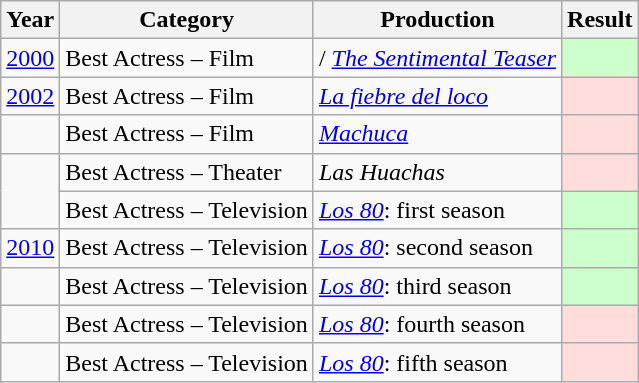<table class="wikitable">
<tr>
<th>Year</th>
<th>Category</th>
<th>Production</th>
<th>Result</th>
</tr>
<tr>
<td><a href='#'>2000</a></td>
<td>Best Actress – Film</td>
<td><em></em> / <em><a href='#'>The Sentimental Teaser</a></em></td>
<td style="background-color:#CFC"></td>
</tr>
<tr>
<td><a href='#'>2002</a></td>
<td>Best Actress – Film</td>
<td><em><a href='#'>La fiebre del loco</a></em></td>
<td style="background-color: #FDD"></td>
</tr>
<tr>
<td></td>
<td>Best Actress – Film</td>
<td><em><a href='#'>Machuca</a></em></td>
<td style="background-color: #FDD"></td>
</tr>
<tr>
<td rowspan="2"></td>
<td>Best Actress – Theater</td>
<td><em>Las Huachas</em></td>
<td style="background-color: #FDD"></td>
</tr>
<tr>
<td>Best Actress – Television</td>
<td><em><a href='#'>Los 80</a></em>: first season</td>
<td style="background-color:#CFC"></td>
</tr>
<tr>
<td><a href='#'>2010</a></td>
<td>Best Actress – Television</td>
<td><em><a href='#'>Los 80</a></em>: second season</td>
<td style="background-color:#CFC"></td>
</tr>
<tr>
<td></td>
<td>Best Actress – Television</td>
<td><em><a href='#'>Los 80</a></em>: third season</td>
<td style="background-color:#CFC"></td>
</tr>
<tr>
<td></td>
<td>Best Actress – Television</td>
<td><em><a href='#'>Los 80</a></em>: fourth season</td>
<td style="background-color: #FDD"></td>
</tr>
<tr>
<td></td>
<td>Best Actress – Television</td>
<td><em><a href='#'>Los 80</a></em>: fifth season</td>
<td style="background-color: #FDD"></td>
</tr>
</table>
